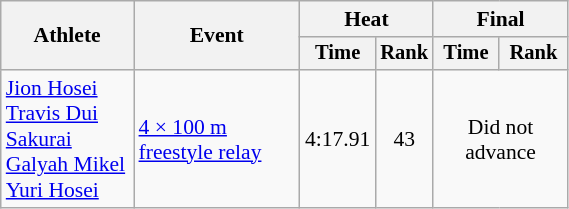<table class="wikitable" style="text-align:center; font-size:90%; width:30%;">
<tr>
<th rowspan="2">Athlete</th>
<th rowspan="2">Event</th>
<th colspan="2">Heat</th>
<th colspan="2">Final</th>
</tr>
<tr style="font-size:95%">
<th>Time</th>
<th>Rank</th>
<th>Time</th>
<th>Rank</th>
</tr>
<tr>
<td align=left><a href='#'>Jion Hosei</a> <br><a href='#'>Travis Dui Sakurai</a> <br><a href='#'>Galyah Mikel</a> <br><a href='#'>Yuri Hosei</a></td>
<td align=left><a href='#'>4 × 100 m freestyle relay</a></td>
<td>4:17.91</td>
<td>43</td>
<td colspan=2>Did not advance</td>
</tr>
</table>
